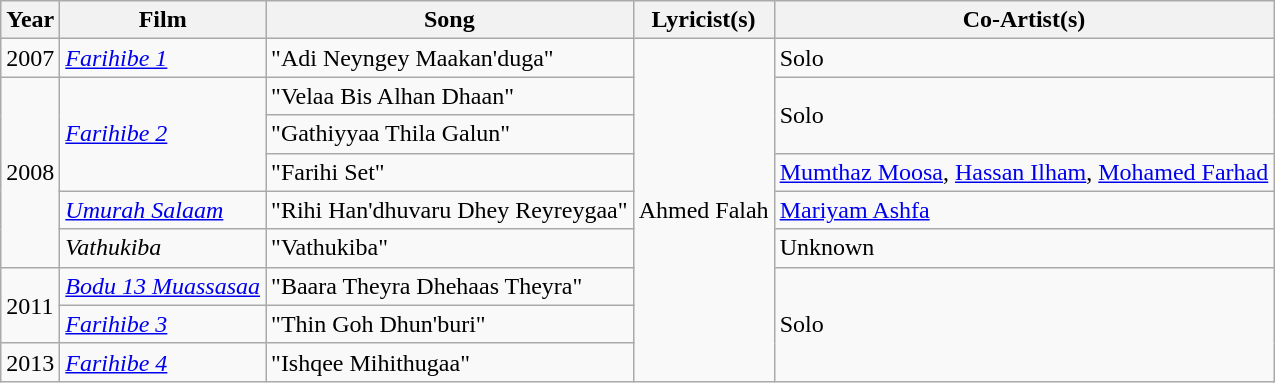<table class="wikitable">
<tr>
<th>Year</th>
<th>Film</th>
<th>Song</th>
<th>Lyricist(s)</th>
<th>Co-Artist(s)</th>
</tr>
<tr>
<td>2007</td>
<td><a href='#'><em>Farihibe 1</em></a></td>
<td>"Adi Neyngey Maakan'duga"</td>
<td rowspan="9">Ahmed Falah</td>
<td>Solo</td>
</tr>
<tr>
<td rowspan="5">2008</td>
<td rowspan="3"><a href='#'><em>Farihibe 2</em></a></td>
<td>"Velaa Bis Alhan Dhaan"</td>
<td rowspan="2">Solo</td>
</tr>
<tr>
<td>"Gathiyyaa Thila Galun"</td>
</tr>
<tr>
<td>"Farihi Set"</td>
<td><a href='#'>Mumthaz Moosa</a>, <a href='#'>Hassan Ilham</a>, <a href='#'>Mohamed Farhad</a></td>
</tr>
<tr>
<td><a href='#'><em>Umurah Salaam</em></a></td>
<td>"Rihi Han'dhuvaru Dhey Reyreygaa"</td>
<td><a href='#'>Mariyam Ashfa</a></td>
</tr>
<tr>
<td><em>Vathukiba</em></td>
<td>"Vathukiba"</td>
<td>Unknown</td>
</tr>
<tr>
<td rowspan="2">2011</td>
<td><em><a href='#'>Bodu 13 Muassasaa</a></em></td>
<td>"Baara Theyra Dhehaas Theyra"</td>
<td rowspan="3">Solo</td>
</tr>
<tr>
<td><a href='#'><em>Farihibe 3</em></a></td>
<td>"Thin Goh Dhun'buri"</td>
</tr>
<tr>
<td>2013</td>
<td><a href='#'><em>Farihibe 4</em></a></td>
<td>"Ishqee Mihithugaa"</td>
</tr>
</table>
